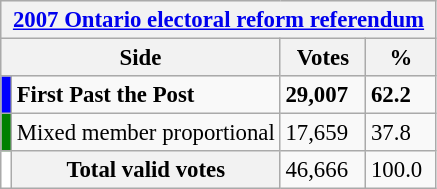<table class="wikitable" style="font-size: 95%; clear:both">
<tr style="background-color:#E9E9E9">
<th colspan=4><a href='#'>2007 Ontario electoral reform referendum</a></th>
</tr>
<tr style="background-color:#E9E9E9">
<th colspan=2 style="width: 130px">Side</th>
<th style="width: 50px">Votes</th>
<th style="width: 40px">%</th>
</tr>
<tr>
<td bgcolor="blue"></td>
<td><strong>First Past the Post</strong></td>
<td><strong>29,007</strong></td>
<td><strong>62.2</strong></td>
</tr>
<tr>
<td bgcolor="green"></td>
<td>Mixed member proportional</td>
<td>17,659</td>
<td>37.8</td>
</tr>
<tr>
<td bgcolor="white"></td>
<th>Total valid votes</th>
<td>46,666</td>
<td>100.0</td>
</tr>
</table>
